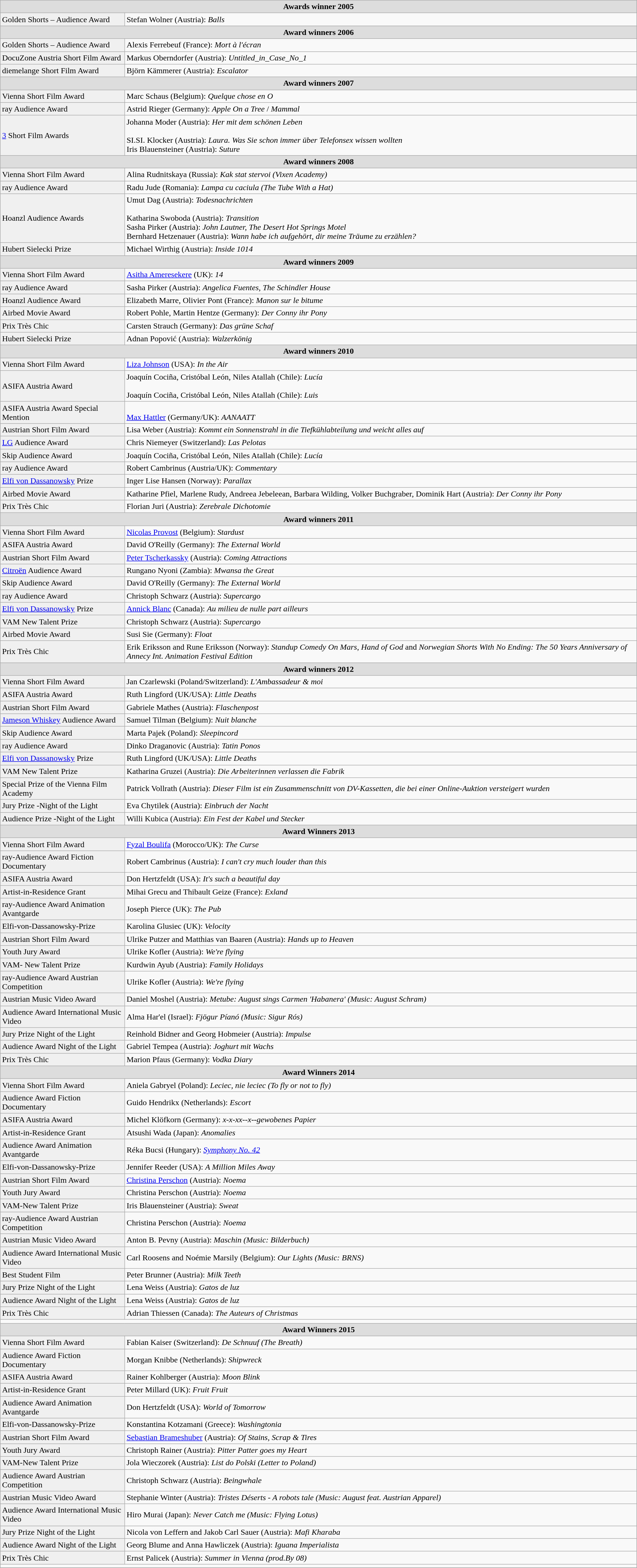<table class=wikitable  width=100%>
<tr>
<td colspan=2 align=center bgcolor=#DDDDDD><strong>Awards winner 2005</strong></td>
</tr>
<tr>
<td bgcolor=#f0f0f0>Golden Shorts – Audience Award</td>
<td>Stefan Wolner (Austria): <em>Balls</em></td>
</tr>
<tr>
<td colspan=2 align=center bgcolor=#DDDDDD><strong>Award winners 2006</strong></td>
</tr>
<tr>
<td bgcolor=#f0f0f0>Golden Shorts – Audience Award</td>
<td>Alexis Ferrebeuf (France): <em>Mort à l'écran</em></td>
</tr>
<tr>
<td bgcolor=#f0f0f0>DocuZone Austria Short Film Award</td>
<td>Markus Oberndorfer (Austria): <em>Untitled_in_Case_No_1</em></td>
</tr>
<tr>
<td bgcolor=#f0f0f0>diemelange Short Film Award</td>
<td>Björn Kämmerer (Austria): <em>Escalator</em></td>
</tr>
<tr>
<td colspan=2 align=center bgcolor=#DDDDDD><strong>Award winners 2007</strong></td>
</tr>
<tr>
<td bgcolor=#f0f0f0>Vienna Short Film Award</td>
<td>Marc Schaus (Belgium): <em>Quelque chose en O</em></td>
</tr>
<tr>
<td bgcolor=#f0f0f0>ray Audience Award</td>
<td>Astrid Rieger (Germany): <em>Apple On a Tree</em> / <em>Mammal</em></td>
</tr>
<tr>
<td bgcolor=#f0f0f0><a href='#'>3</a> Short Film Awards</td>
<td>Johanna Moder (Austria): <em>Her mit dem schönen Leben</em><br><br>SI.SI. Klocker (Austria): <em>Laura. Was Sie schon immer über Telefonsex wissen wollten</em><br>
Iris Blauensteiner (Austria): <em>Suture</em></td>
</tr>
<tr>
<td colspan=2 align=center bgcolor=#DDDDDD><strong>Award winners 2008</strong></td>
</tr>
<tr>
<td bgcolor=#f0f0f0>Vienna Short Film Award</td>
<td>Alina Rudnitskaya (Russia): <em>Kak stat stervoi (Vixen Academy)</em></td>
</tr>
<tr>
<td bgcolor=#f0f0f0>ray Audience Award</td>
<td>Radu Jude (Romania): <em>Lampa cu caciula (The Tube With a Hat)</em></td>
</tr>
<tr>
<td bgcolor=#f0f0f0>Hoanzl Audience Awards</td>
<td>Umut Dag (Austria): <em>Todesnachrichten</em><br><br>Katharina Swoboda (Austria): <em>Transition</em><br>
Sasha Pirker (Austria): <em>John Lautner, The Desert Hot Springs Motel</em><br>
Bernhard Hetzenauer (Austria): <em>Wann habe ich aufgehört, dir meine Träume zu erzählen?</em></td>
</tr>
<tr>
<td bgcolor=#f0f0f0>Hubert Sielecki Prize</td>
<td>Michael Wirthig (Austria): <em>Inside 1014</em></td>
</tr>
<tr>
<td colspan=2 align=center bgcolor=#DDDDDD><strong>Award winners 2009</strong></td>
</tr>
<tr>
<td bgcolor=#f0f0f0>Vienna Short Film Award</td>
<td><a href='#'>Asitha Ameresekere</a> (UK): <em>14</em></td>
</tr>
<tr>
<td bgcolor=#f0f0f0>ray Audience Award</td>
<td>Sasha Pirker (Austria): <em>Angelica Fuentes, The Schindler House</em></td>
</tr>
<tr>
<td bgcolor=#f0f0f0>Hoanzl Audience Award</td>
<td>Elizabeth Marre, Olivier Pont (France): <em>Manon sur le bitume</em></td>
</tr>
<tr>
<td bgcolor=#f0f0f0>Airbed Movie Award</td>
<td>Robert Pohle, Martin Hentze (Germany): <em>Der Conny ihr Pony</em></td>
</tr>
<tr>
<td bgcolor=#f0f0f0>Prix Très Chic</td>
<td>Carsten Strauch (Germany): <em>Das grüne Schaf</em></td>
</tr>
<tr>
<td bgcolor=#f0f0f0>Hubert Sielecki Prize</td>
<td>Adnan Popović (Austria): <em>Walzerkönig</em></td>
</tr>
<tr>
<td colspan=2 align=center bgcolor=#DDDDDD><strong>Award winners 2010</strong></td>
</tr>
<tr>
<td bgcolor=#f0f0f0>Vienna Short Film Award</td>
<td><a href='#'>Liza Johnson</a> (USA): <em>In the Air</em></td>
</tr>
<tr>
<td bgcolor=#f0f0f0>ASIFA Austria Award</td>
<td>Joaquín Cociña, Cristóbal León, Niles Atallah (Chile): <em>Lucía</em><br><br>Joaquín Cociña, Cristóbal León, Niles Atallah (Chile): <em>Luis</em></td>
</tr>
<tr>
<td bgcolor=#f0f0f0>ASIFA Austria Award Special Mention</td>
<td><br><a href='#'>Max Hattler</a> (Germany/UK): <em>AANAATT</em></td>
</tr>
<tr>
<td bgcolor=#f0f0f0>Austrian Short Film Award</td>
<td>Lisa Weber (Austria): <em>Kommt ein Sonnenstrahl in die Tiefkühlabteilung und weicht alles auf</em></td>
</tr>
<tr>
<td bgcolor=#f0f0f0><a href='#'>LG</a> Audience Award</td>
<td>Chris Niemeyer (Switzerland): <em>Las Pelotas</em></td>
</tr>
<tr>
<td bgcolor=#f0f0f0>Skip Audience Award</td>
<td>Joaquín Cociña, Cristóbal León, Niles Atallah (Chile): <em>Lucía</em></td>
</tr>
<tr>
<td bgcolor=#f0f0f0>ray Audience Award</td>
<td>Robert Cambrinus (Austria/UK): <em>Commentary</em></td>
</tr>
<tr>
<td bgcolor=#f0f0f0><a href='#'>Elfi von Dassanowsky</a> Prize</td>
<td>Inger Lise Hansen (Norway): <em>Parallax</em></td>
</tr>
<tr>
<td bgcolor=#f0f0f0>Airbed Movie Award</td>
<td>Katharine Pfiel, Marlene Rudy, Andreea Jebeleean, Barbara Wilding, Volker Buchgraber, Dominik Hart (Austria): <em>Der Conny ihr Pony</em></td>
</tr>
<tr>
<td bgcolor=#f0f0f0>Prix Très Chic</td>
<td>Florian Juri (Austria): <em>Zerebrale Dichotomie</em></td>
</tr>
<tr>
<td colspan=2 align=center bgcolor=#DDDDDD><strong>Award winners 2011</strong></td>
</tr>
<tr>
<td bgcolor=#f0f0f0>Vienna Short Film Award</td>
<td><a href='#'>Nicolas Provost</a> (Belgium): <em>Stardust</em></td>
</tr>
<tr>
<td bgcolor=#f0f0f0>ASIFA Austria Award</td>
<td>David O'Reilly (Germany): <em>The External World</em></td>
</tr>
<tr>
<td bgcolor=#f0f0f0>Austrian Short Film Award</td>
<td><a href='#'>Peter Tscherkassky</a> (Austria): <em>Coming Attractions</em></td>
</tr>
<tr>
<td bgcolor=#f0f0f0><a href='#'>Citroën</a> Audience Award</td>
<td>Rungano Nyoni (Zambia): <em>Mwansa the Great</em></td>
</tr>
<tr>
<td bgcolor=#f0f0f0>Skip Audience Award</td>
<td>David O'Reilly (Germany): <em>The External World</em></td>
</tr>
<tr>
<td bgcolor=#f0f0f0>ray Audience Award</td>
<td>Christoph Schwarz (Austria): <em>Supercargo</em></td>
</tr>
<tr>
<td bgcolor=#f0f0f0><a href='#'>Elfi von Dassanowsky</a> Prize</td>
<td><a href='#'>Annick Blanc</a> (Canada): <em>Au milieu de nulle part ailleurs</em></td>
</tr>
<tr>
<td bgcolor=#f0f0f0>VAM New Talent Prize</td>
<td>Christoph Schwarz (Austria): <em>Supercargo</em></td>
</tr>
<tr>
<td bgcolor=#f0f0f0>Airbed Movie Award</td>
<td>Susi Sie (Germany): <em>Float</em></td>
</tr>
<tr>
<td bgcolor=#f0f0f0>Prix Très Chic</td>
<td>Erik Eriksson and Rune Eriksson (Norway): <em>Standup Comedy On Mars</em>, <em>Hand of God</em> and <em>Norwegian Shorts With No Ending: The 50 Years Anniversary of Annecy Int. Animation Festival Edition</em></td>
</tr>
<tr>
<td colspan=2 align=center bgcolor=#DDDDDD><strong>Award winners 2012</strong></td>
</tr>
<tr>
<td bgcolor=#f0f0f0>Vienna Short Film Award</td>
<td>Jan Czarlewski (Poland/Switzerland): <em>L'Ambassadeur & moi</em></td>
</tr>
<tr>
<td bgcolor=#f0f0f0>ASIFA Austria Award</td>
<td>Ruth Lingford  (UK/USA): <em>Little Deaths</em></td>
</tr>
<tr>
<td bgcolor=#f0f0f0>Austrian Short Film Award</td>
<td>Gabriele Mathes (Austria): <em>Flaschenpost</em></td>
</tr>
<tr>
<td bgcolor=#f0f0f0><a href='#'>Jameson Whiskey</a> Audience Award</td>
<td>Samuel Tilman (Belgium): <em>Nuit blanche</em></td>
</tr>
<tr>
<td bgcolor=#f0f0f0>Skip Audience Award</td>
<td>Marta Pajek (Poland): <em>Sleepincord</em></td>
</tr>
<tr>
<td bgcolor=#f0f0f0>ray Audience Award</td>
<td>Dinko Draganovic (Austria): <em>Tatin Ponos</em></td>
</tr>
<tr>
<td bgcolor=#f0f0f0><a href='#'>Elfi von Dassanowsky</a> Prize</td>
<td>Ruth Lingford  (UK/USA): <em>Little Deaths</em></td>
</tr>
<tr>
<td bgcolor=#f0f0f0>VAM New Talent Prize</td>
<td>Katharina Gruzei (Austria): <em>Die Arbeiterinnen verlassen die Fabrik</em></td>
</tr>
<tr>
<td bgcolor=#f0f0f0>Special Prize of the Vienna Film Academy</td>
<td>Patrick Vollrath (Austria): <em>Dieser Film ist ein Zusammenschnitt von DV-Kassetten, die bei einer Online-Auktion versteigert wurden</em></td>
</tr>
<tr>
<td bgcolor=#f0f0f0>Jury Prize -Night of the Light</td>
<td>Eva Chytilek (Austria): <em>Einbruch der Nacht</em></td>
</tr>
<tr>
<td bgcolor=#f0f0f0>Audience Prize -Night of the Light</td>
<td>Willi Kubica (Austria): <em>Ein Fest der Kabel und Stecker</em></td>
</tr>
<tr>
<td colspan=2 align=center bgcolor=#DDDDDD><strong>Award Winners 2013</strong></td>
</tr>
<tr>
<td bgcolor=#f0f0f0>Vienna Short Film Award</td>
<td><a href='#'>Fyzal Boulifa</a> (Morocco/UK): <em>The Curse</em></td>
</tr>
<tr>
<td bgcolor=#f0f0f0>ray-Audience Award Fiction Documentary</td>
<td>Robert Cambrinus (Austria): <em>I can't cry much louder than this</em></td>
</tr>
<tr>
<td bgcolor=#f0f0f0>ASIFA Austria Award</td>
<td>Don Hertzfeldt (USA): <em>It's such a beautiful day</em></td>
</tr>
<tr>
<td bgcolor=#f0f0f0>Artist-in-Residence Grant</td>
<td>Mihai Grecu and Thibault Geize (France): <em>Exland</em></td>
</tr>
<tr>
<td bgcolor=#f0f0f0>ray-Audience Award Animation Avantgarde</td>
<td>Joseph Pierce (UK): <em>The Pub</em></td>
</tr>
<tr>
<td bgcolor=#f0f0f0>Elfi-von-Dassanowsky-Prize</td>
<td>Karolina Glusiec (UK): <em>Velocity</em></td>
</tr>
<tr>
<td bgcolor=#f0f0f0>Austrian Short Film Award</td>
<td>Ulrike Putzer and Matthias van Baaren (Austria): <em>Hands up to Heaven</em></td>
</tr>
<tr>
<td bgcolor=#f0f0f0>Youth Jury Award</td>
<td>Ulrike Kofler (Austria): <em>We're flying</em></td>
</tr>
<tr>
<td bgcolor=#f0f0f0>VAM- New Talent Prize</td>
<td>Kurdwin Ayub (Austria): <em>Family Holidays</em></td>
</tr>
<tr>
<td bgcolor=#f0f0f0>ray-Audience Award Austrian Competition</td>
<td>Ulrike Kofler (Austria): <em>We're flying</em></td>
</tr>
<tr>
<td bgcolor=#f0f0f0>Austrian Music Video Award</td>
<td>Daniel Moshel (Austria): <em>Metube: August sings Carmen 'Habanera' (Music: August Schram)</em></td>
</tr>
<tr>
<td bgcolor=#f0f0f0>Audience Award International Music Video</td>
<td>Alma Har'el (Israel): <em>Fjögur Píanó (Music: Sigur Rós)</em></td>
</tr>
<tr>
<td bgcolor=#f0f0f0>Jury Prize Night of the Light</td>
<td>Reinhold Bidner and Georg Hobmeier (Austria): <em>Impulse</em></td>
</tr>
<tr>
<td bgcolor=#f0f0f0>Audience Award Night of the Light</td>
<td>Gabriel Tempea (Austria): <em>Joghurt mit Wachs</em></td>
</tr>
<tr>
<td bgcolor=#f0f0f0>Prix Très Chic</td>
<td>Marion Pfaus (Germany): <em>Vodka Diary</em></td>
</tr>
<tr>
<td colspan=2 align=center bgcolor=#DDDDDD><strong>Award Winners 2014</strong></td>
</tr>
<tr>
<td bgcolor=#f0f0f0>Vienna Short Film Award</td>
<td>Aniela Gabryel (Poland): <em>Leciec, nie leciec (To fly or not to fly)</em></td>
</tr>
<tr>
<td bgcolor=#f0f0f0>Audience Award Fiction Documentary</td>
<td>Guido Hendrikx (Netherlands): <em>Escort</em></td>
</tr>
<tr>
<td bgcolor=#f0f0f0>ASIFA Austria Award</td>
<td>Michel Klöfkorn (Germany): <em>x-x-xx--x--gewobenes Papier</em></td>
</tr>
<tr>
<td bgcolor=#f0f0f0>Artist-in-Residence Grant</td>
<td>Atsushi Wada (Japan): <em>Anomalies</em></td>
</tr>
<tr>
<td bgcolor=#f0f0f0>Audience Award Animation Avantgarde</td>
<td>Réka Bucsi (Hungary): <em><a href='#'>Symphony No. 42</a></em></td>
</tr>
<tr>
<td bgcolor=#f0f0f0>Elfi-von-Dassanowsky-Prize</td>
<td>Jennifer Reeder (USA): <em>A Million Miles Away</em></td>
</tr>
<tr>
<td bgcolor=#f0f0f0>Austrian Short Film Award</td>
<td><a href='#'>Christina Perschon</a> (Austria): <em>Noema</em></td>
</tr>
<tr>
<td bgcolor=#f0f0f0>Youth Jury Award</td>
<td>Christina Perschon (Austria): <em>Noema</em></td>
</tr>
<tr>
<td bgcolor=#f0f0f0>VAM-New Talent Prize</td>
<td>Iris Blauensteiner (Austria): <em>Sweat</em></td>
</tr>
<tr>
<td bgcolor=#f0f0f0>ray-Audience Award Austrian Competition</td>
<td>Christina Perschon (Austria): <em>Noema</em></td>
</tr>
<tr>
<td bgcolor=#f0f0f0>Austrian Music Video Award</td>
<td>Anton B. Pevny (Austria): <em>Maschin (Music: Bilderbuch)</em></td>
</tr>
<tr>
<td bgcolor=#f0f0f0>Audience Award International Music Video</td>
<td>Carl Roosens and Noémie Marsily (Belgium): <em>Our Lights (Music: BRNS)</em></td>
</tr>
<tr>
<td bgcolor=#f0f0f0>Best Student Film</td>
<td>Peter Brunner (Austria): <em>Milk Teeth</em></td>
</tr>
<tr>
<td bgcolor=#f0f0f0>Jury Prize Night of the Light</td>
<td>Lena Weiss (Austria): <em>Gatos de luz</em></td>
</tr>
<tr>
<td bgcolor=#f0f0f0>Audience Award Night of the Light</td>
<td>Lena Weiss (Austria): <em>Gatos de luz</em></td>
</tr>
<tr>
<td bgcolor=#f0f0f0>Prix Très Chic</td>
<td>Adrian Thiessen (Canada): <em>The Auteurs of Christmas</em></td>
</tr>
<tr>
<td colspan=2 align=center></td>
</tr>
<tr>
<td colspan=2 align=center bgcolor=#DDDDDD><strong>Award Winners 2015</strong></td>
</tr>
<tr>
<td bgcolor=#f0f0f0>Vienna Short Film Award</td>
<td>Fabian Kaiser (Switzerland): <em>De Schnuuf (The Breath)</em></td>
</tr>
<tr>
<td bgcolor=#f0f0f0>Audience Award Fiction Documentary</td>
<td>Morgan Knibbe (Netherlands): <em>Shipwreck</em></td>
</tr>
<tr>
<td bgcolor=#f0f0f0>ASIFA Austria Award</td>
<td>Rainer Kohlberger (Austria): <em>Moon Blink</em></td>
</tr>
<tr>
<td bgcolor=#f0f0f0>Artist-in-Residence Grant</td>
<td>Peter Millard (UK): <em>Fruit Fruit</em></td>
</tr>
<tr>
<td bgcolor=#f0f0f0>Audience Award Animation Avantgarde</td>
<td>Don Hertzfeldt (USA): <em>World of Tomorrow</em></td>
</tr>
<tr>
<td bgcolor=#f0f0f0>Elfi-von-Dassanowsky-Prize</td>
<td>Konstantina Kotzamani (Greece): <em>Washingtonia</em></td>
</tr>
<tr>
<td bgcolor=#f0f0f0>Austrian Short Film Award</td>
<td><a href='#'>Sebastian Brameshuber</a> (Austria): <em>Of Stains, Scrap & Tires</em></td>
</tr>
<tr>
<td bgcolor=#f0f0f0>Youth Jury Award</td>
<td>Christoph Rainer (Austria): <em>Pitter Patter goes my Heart</em></td>
</tr>
<tr>
<td bgcolor=#f0f0f0>VAM-New Talent Prize</td>
<td>Jola Wieczorek (Austria): <em>List do Polski (Letter to Poland)</em></td>
</tr>
<tr>
<td bgcolor=#f0f0f0>Audience Award Austrian Competition</td>
<td>Christoph Schwarz (Austria): <em>Beingwhale</em></td>
</tr>
<tr>
<td bgcolor=#f0f0f0>Austrian Music Video Award</td>
<td>Stephanie Winter (Austria): <em>Tristes Déserts - A robots tale (Music: August feat. Austrian Apparel)</em></td>
</tr>
<tr>
<td bgcolor=#f0f0f0>Audience Award International Music Video</td>
<td>Hiro Murai (Japan): <em>Never Catch me (Music: Flying Lotus)</em></td>
</tr>
<tr>
<td bgcolor=#f0f0f0>Jury Prize Night of the Light</td>
<td>Nicola von Leffern and Jakob Carl Sauer (Austria): <em>Mafi Kharaba</em></td>
</tr>
<tr>
<td bgcolor=#f0f0f0>Audience Award Night of the Light</td>
<td>Georg Blume and Anna Hawliczek (Austria): <em>Iguana Imperialista</em></td>
</tr>
<tr>
<td bgcolor=#f0f0f0>Prix Très Chic</td>
<td>Ernst Palicek (Austria): <em>Summer in Vienna (prod.By 08)</em></td>
</tr>
<tr>
<td colspan=2 align=center></td>
</tr>
<tr>
</tr>
</table>
